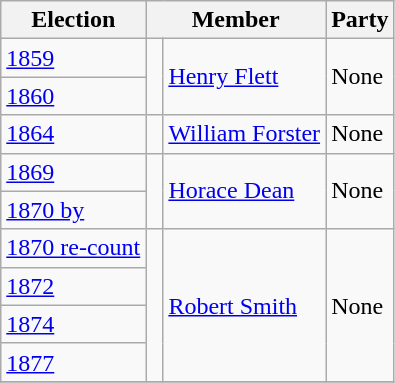<table class="wikitable">
<tr>
<th>Election</th>
<th colspan="2">Member</th>
<th>Party</th>
</tr>
<tr>
<td><a href='#'>1859</a></td>
<td rowspan="2" > </td>
<td rowspan="2"><a href='#'>Henry Flett</a></td>
<td rowspan="2">None</td>
</tr>
<tr>
<td><a href='#'>1860</a></td>
</tr>
<tr>
<td><a href='#'>1864</a></td>
<td> </td>
<td><a href='#'>William Forster</a></td>
<td>None</td>
</tr>
<tr>
<td><a href='#'>1869</a></td>
<td rowspan="2" > </td>
<td rowspan="2"><a href='#'>Horace Dean</a></td>
<td rowspan="2">None</td>
</tr>
<tr>
<td><a href='#'>1870 by</a></td>
</tr>
<tr>
<td><a href='#'>1870 re-count</a></td>
<td rowspan="4" > </td>
<td rowspan="4"><a href='#'>Robert Smith</a></td>
<td rowspan="4">None</td>
</tr>
<tr>
<td><a href='#'>1872</a></td>
</tr>
<tr>
<td><a href='#'>1874</a></td>
</tr>
<tr>
<td><a href='#'>1877</a></td>
</tr>
<tr>
</tr>
</table>
